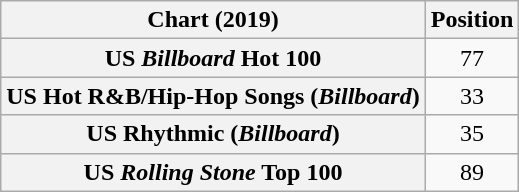<table class="wikitable sortable plainrowheaders" style="text-align:center">
<tr>
<th scope="col">Chart (2019)</th>
<th scope="col">Position</th>
</tr>
<tr>
<th scope="row">US <em>Billboard</em> Hot 100</th>
<td>77</td>
</tr>
<tr>
<th scope="row">US Hot R&B/Hip-Hop Songs (<em>Billboard</em>)</th>
<td>33</td>
</tr>
<tr>
<th scope="row">US Rhythmic (<em>Billboard</em>)</th>
<td>35</td>
</tr>
<tr>
<th scope="row">US <em>Rolling Stone</em> Top 100</th>
<td>89</td>
</tr>
</table>
